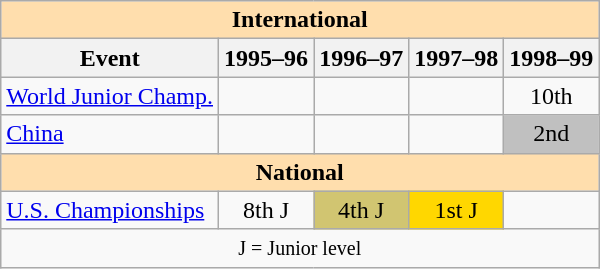<table class="wikitable" style="text-align:center">
<tr>
<th style="background-color: #ffdead; " colspan=5 align=center>International</th>
</tr>
<tr>
<th>Event</th>
<th>1995–96</th>
<th>1996–97</th>
<th>1997–98</th>
<th>1998–99</th>
</tr>
<tr>
<td align=left><a href='#'>World Junior Champ.</a></td>
<td></td>
<td></td>
<td></td>
<td>10th</td>
</tr>
<tr>
<td align=left> <a href='#'>China</a></td>
<td></td>
<td></td>
<td></td>
<td bgcolor=silver>2nd</td>
</tr>
<tr>
<th style="background-color: #ffdead; " colspan=5 align=center>National</th>
</tr>
<tr>
<td align=left><a href='#'>U.S. Championships</a></td>
<td>8th J</td>
<td bgcolor=d1c571>4th J</td>
<td bgcolor=gold>1st J</td>
<td></td>
</tr>
<tr>
<td colspan=5 align=center><small> J = Junior level </small></td>
</tr>
</table>
